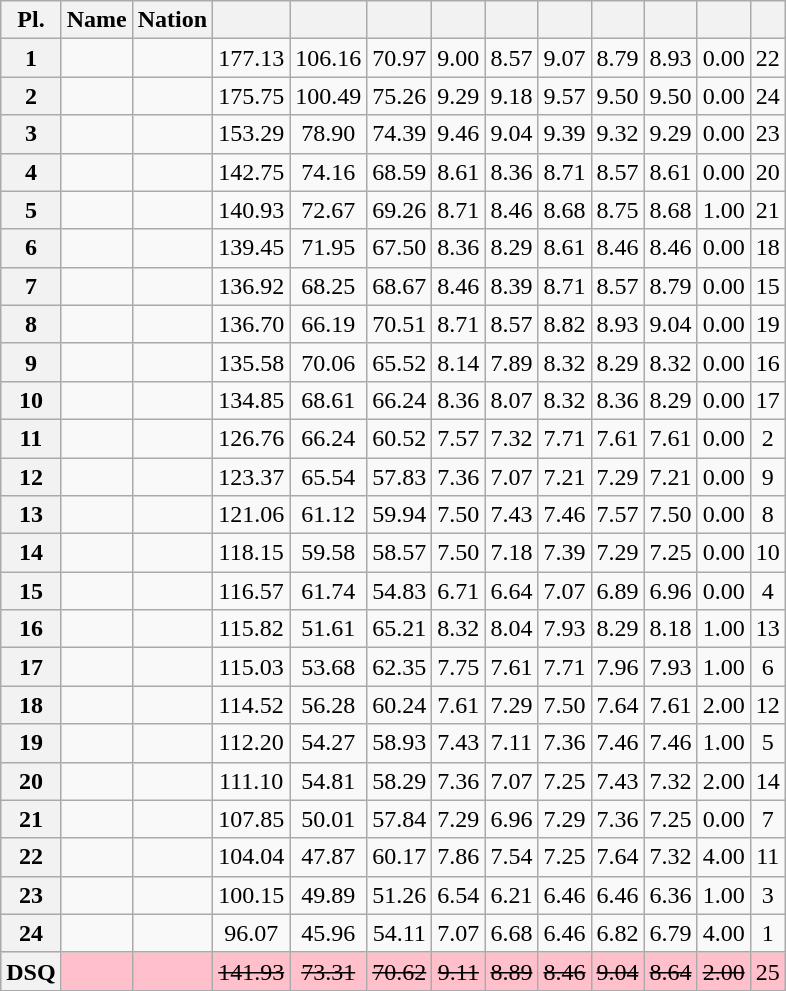<table class="wikitable sortable" style="text-align:center">
<tr>
<th>Pl.</th>
<th>Name</th>
<th>Nation</th>
<th></th>
<th></th>
<th></th>
<th></th>
<th></th>
<th></th>
<th></th>
<th></th>
<th></th>
<th></th>
</tr>
<tr>
<th>1</th>
<td align="left"></td>
<td align="left"></td>
<td>177.13</td>
<td>106.16</td>
<td>70.97</td>
<td>9.00</td>
<td>8.57</td>
<td>9.07</td>
<td>8.79</td>
<td>8.93</td>
<td>0.00</td>
<td>22</td>
</tr>
<tr>
<th>2</th>
<td align="left"></td>
<td align="left"></td>
<td>175.75</td>
<td>100.49</td>
<td>75.26</td>
<td>9.29</td>
<td>9.18</td>
<td>9.57</td>
<td>9.50</td>
<td>9.50</td>
<td>0.00</td>
<td>24</td>
</tr>
<tr>
<th>3</th>
<td align="left"></td>
<td align="left"></td>
<td>153.29</td>
<td>78.90</td>
<td>74.39</td>
<td>9.46</td>
<td>9.04</td>
<td>9.39</td>
<td>9.32</td>
<td>9.29</td>
<td>0.00</td>
<td>23</td>
</tr>
<tr>
<th>4</th>
<td align="left"></td>
<td align="left"></td>
<td>142.75</td>
<td>74.16</td>
<td>68.59</td>
<td>8.61</td>
<td>8.36</td>
<td>8.71</td>
<td>8.57</td>
<td>8.61</td>
<td>0.00</td>
<td>20</td>
</tr>
<tr>
<th>5</th>
<td align="left"></td>
<td align="left"></td>
<td>140.93</td>
<td>72.67</td>
<td>69.26</td>
<td>8.71</td>
<td>8.46</td>
<td>8.68</td>
<td>8.75</td>
<td>8.68</td>
<td>1.00</td>
<td>21</td>
</tr>
<tr>
<th>6</th>
<td align="left"></td>
<td align="left"></td>
<td>139.45</td>
<td>71.95</td>
<td>67.50</td>
<td>8.36</td>
<td>8.29</td>
<td>8.61</td>
<td>8.46</td>
<td>8.46</td>
<td>0.00</td>
<td>18</td>
</tr>
<tr>
<th>7</th>
<td align="left"></td>
<td align="left"></td>
<td>136.92</td>
<td>68.25</td>
<td>68.67</td>
<td>8.46</td>
<td>8.39</td>
<td>8.71</td>
<td>8.57</td>
<td>8.79</td>
<td>0.00</td>
<td>15</td>
</tr>
<tr>
<th>8</th>
<td align="left"></td>
<td align="left"></td>
<td>136.70</td>
<td>66.19</td>
<td>70.51</td>
<td>8.71</td>
<td>8.57</td>
<td>8.82</td>
<td>8.93</td>
<td>9.04</td>
<td>0.00</td>
<td>19</td>
</tr>
<tr>
<th>9</th>
<td align="left"></td>
<td align="left"></td>
<td>135.58</td>
<td>70.06</td>
<td>65.52</td>
<td>8.14</td>
<td>7.89</td>
<td>8.32</td>
<td>8.29</td>
<td>8.32</td>
<td>0.00</td>
<td>16</td>
</tr>
<tr>
<th>10</th>
<td align="left"></td>
<td align="left"></td>
<td>134.85</td>
<td>68.61</td>
<td>66.24</td>
<td>8.36</td>
<td>8.07</td>
<td>8.32</td>
<td>8.36</td>
<td>8.29</td>
<td>0.00</td>
<td>17</td>
</tr>
<tr>
<th>11</th>
<td align="left"></td>
<td align="left"></td>
<td>126.76</td>
<td>66.24</td>
<td>60.52</td>
<td>7.57</td>
<td>7.32</td>
<td>7.71</td>
<td>7.61</td>
<td>7.61</td>
<td>0.00</td>
<td>2</td>
</tr>
<tr>
<th>12</th>
<td align="left"></td>
<td align="left"></td>
<td>123.37</td>
<td>65.54</td>
<td>57.83</td>
<td>7.36</td>
<td>7.07</td>
<td>7.21</td>
<td>7.29</td>
<td>7.21</td>
<td>0.00</td>
<td>9</td>
</tr>
<tr>
<th>13</th>
<td align="left"></td>
<td align="left"></td>
<td>121.06</td>
<td>61.12</td>
<td>59.94</td>
<td>7.50</td>
<td>7.43</td>
<td>7.46</td>
<td>7.57</td>
<td>7.50</td>
<td>0.00</td>
<td>8</td>
</tr>
<tr>
<th>14</th>
<td align="left"></td>
<td align="left"></td>
<td>118.15</td>
<td>59.58</td>
<td>58.57</td>
<td>7.50</td>
<td>7.18</td>
<td>7.39</td>
<td>7.29</td>
<td>7.25</td>
<td>0.00</td>
<td>10</td>
</tr>
<tr>
<th>15</th>
<td align="left"></td>
<td align="left"></td>
<td>116.57</td>
<td>61.74</td>
<td>54.83</td>
<td>6.71</td>
<td>6.64</td>
<td>7.07</td>
<td>6.89</td>
<td>6.96</td>
<td>0.00</td>
<td>4</td>
</tr>
<tr>
<th>16</th>
<td align="left"></td>
<td align="left"></td>
<td>115.82</td>
<td>51.61</td>
<td>65.21</td>
<td>8.32</td>
<td>8.04</td>
<td>7.93</td>
<td>8.29</td>
<td>8.18</td>
<td>1.00</td>
<td>13</td>
</tr>
<tr>
<th>17</th>
<td align="left"></td>
<td align="left"></td>
<td>115.03</td>
<td>53.68</td>
<td>62.35</td>
<td>7.75</td>
<td>7.61</td>
<td>7.71</td>
<td>7.96</td>
<td>7.93</td>
<td>1.00</td>
<td>6</td>
</tr>
<tr>
<th>18</th>
<td align="left"></td>
<td align="left"></td>
<td>114.52</td>
<td>56.28</td>
<td>60.24</td>
<td>7.61</td>
<td>7.29</td>
<td>7.50</td>
<td>7.64</td>
<td>7.61</td>
<td>2.00</td>
<td>12</td>
</tr>
<tr>
<th>19</th>
<td align="left"></td>
<td align="left"></td>
<td>112.20</td>
<td>54.27</td>
<td>58.93</td>
<td>7.43</td>
<td>7.11</td>
<td>7.36</td>
<td>7.46</td>
<td>7.46</td>
<td>1.00</td>
<td>5</td>
</tr>
<tr>
<th>20</th>
<td align="left"></td>
<td align="left"></td>
<td>111.10</td>
<td>54.81</td>
<td>58.29</td>
<td>7.36</td>
<td>7.07</td>
<td>7.25</td>
<td>7.43</td>
<td>7.32</td>
<td>2.00</td>
<td>14</td>
</tr>
<tr>
<th>21</th>
<td align="left"></td>
<td align="left"></td>
<td>107.85</td>
<td>50.01</td>
<td>57.84</td>
<td>7.29</td>
<td>6.96</td>
<td>7.29</td>
<td>7.36</td>
<td>7.25</td>
<td>0.00</td>
<td>7</td>
</tr>
<tr>
<th>22</th>
<td align="left"></td>
<td align="left"></td>
<td>104.04</td>
<td>47.87</td>
<td>60.17</td>
<td>7.86</td>
<td>7.54</td>
<td>7.25</td>
<td>7.64</td>
<td>7.32</td>
<td>4.00</td>
<td>11</td>
</tr>
<tr>
<th>23</th>
<td align="left"></td>
<td align="left"></td>
<td>100.15</td>
<td>49.89</td>
<td>51.26</td>
<td>6.54</td>
<td>6.21</td>
<td>6.46</td>
<td>6.46</td>
<td>6.36</td>
<td>1.00</td>
<td>3</td>
</tr>
<tr>
<th>24</th>
<td align="left"></td>
<td align="left"></td>
<td>96.07</td>
<td>45.96</td>
<td>54.11</td>
<td>7.07</td>
<td>6.68</td>
<td>6.46</td>
<td>6.82</td>
<td>6.79</td>
<td>4.00</td>
<td>1</td>
</tr>
<tr bgcolor=pink>
<th>DSQ</th>
<td align="left"></td>
<td align="left"></td>
<td><s>141.93</s></td>
<td><s>73.31</s></td>
<td><s>70.62</s></td>
<td><s>9.11</s></td>
<td><s>8.89</s></td>
<td><s>8.46</s></td>
<td><s>9.04</s></td>
<td><s>8.64</s></td>
<td><s>2.00</s></td>
<td>25</td>
</tr>
</table>
